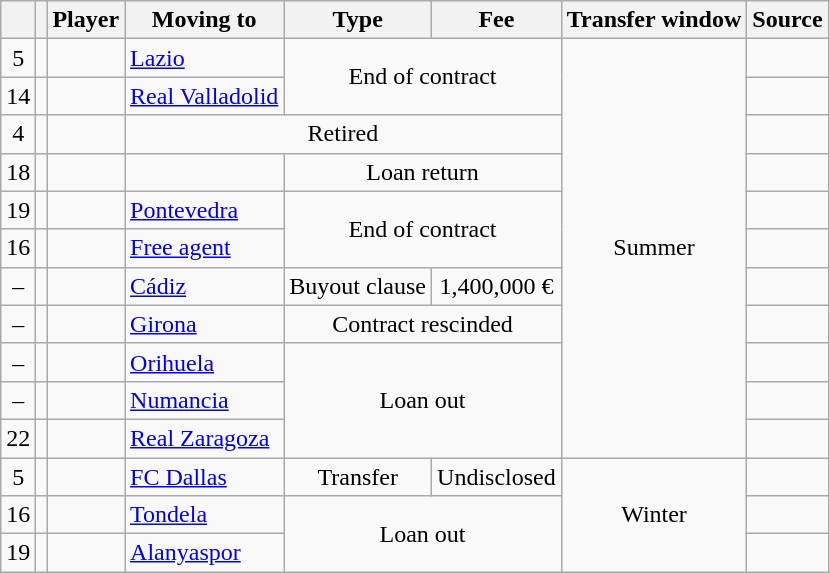<table class="wikitable plainrowheaders sortable">
<tr>
<th></th>
<th></th>
<th scope=col>Player</th>
<th>Moving to</th>
<th>Type</th>
<th !scope=col; style="width: 75px;">Fee</th>
<th scope=col>Transfer window</th>
<th scope=col>Source</th>
</tr>
<tr>
<td align=center>5</td>
<td align=center></td>
<td></td>
<td> <a href='#'>Lazio</a></td>
<td align=center rowspan=2 colspan=2>End of contract</td>
<td align=center rowspan=11>Summer</td>
<td></td>
</tr>
<tr>
<td align=center>14</td>
<td align=center></td>
<td></td>
<td><a href='#'>Real Valladolid</a></td>
<td></td>
</tr>
<tr>
<td align=center>4</td>
<td align=center></td>
<td></td>
<td align=center colspan=3>Retired</td>
<td></td>
</tr>
<tr>
<td align=center>18</td>
<td align=center></td>
<td></td>
<td></td>
<td align=center colspan=2>Loan return</td>
<td></td>
</tr>
<tr>
<td align=center>19</td>
<td align=center></td>
<td></td>
<td><a href='#'>Pontevedra</a></td>
<td align=center rowspan=2 colspan=2>End of contract</td>
<td></td>
</tr>
<tr>
<td align=center>16</td>
<td align=center></td>
<td></td>
<td><a href='#'>Free agent</a></td>
<td></td>
</tr>
<tr>
<td align=center>–</td>
<td align=center></td>
<td></td>
<td><a href='#'>Cádiz</a></td>
<td align=center>Buyout clause</td>
<td align=center>1,400,000 €</td>
<td></td>
</tr>
<tr>
<td align=center>–</td>
<td align=center></td>
<td></td>
<td><a href='#'>Girona</a></td>
<td align=center colspan=2>Contract rescinded</td>
<td></td>
</tr>
<tr>
<td align=center>–</td>
<td align=center></td>
<td></td>
<td><a href='#'>Orihuela</a></td>
<td align=center rowspan=3 colspan=2>Loan out</td>
<td></td>
</tr>
<tr>
<td align=center>–</td>
<td align=center></td>
<td></td>
<td><a href='#'>Numancia</a></td>
<td></td>
</tr>
<tr>
<td align=center>22</td>
<td align=center></td>
<td></td>
<td><a href='#'>Real Zaragoza</a></td>
<td></td>
</tr>
<tr>
<td align=center>5</td>
<td align=center></td>
<td></td>
<td> <a href='#'>FC Dallas</a></td>
<td align=center>Transfer</td>
<td align=center>Undisclosed</td>
<td align=center rowspan=3>Winter</td>
<td></td>
</tr>
<tr>
<td align=center>16</td>
<td align=center></td>
<td></td>
<td> <a href='#'>Tondela</a></td>
<td align=center rowspan=2 colspan=2>Loan out</td>
<td></td>
</tr>
<tr>
<td align=center>19</td>
<td align=center></td>
<td></td>
<td> <a href='#'>Alanyaspor</a></td>
<td></td>
</tr>
</table>
